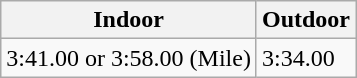<table class="wikitable" border="1" align="upright">
<tr>
<th>Indoor</th>
<th>Outdoor</th>
</tr>
<tr>
<td>3:41.00 or 3:58.00 (Mile)</td>
<td>3:34.00</td>
</tr>
</table>
